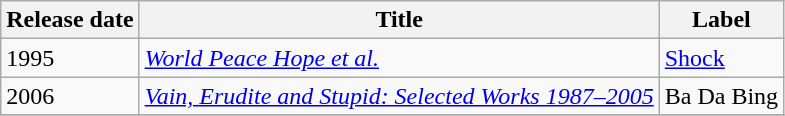<table class=wikitable sortable>
<tr>
<th>Release date</th>
<th>Title</th>
<th>Label</th>
</tr>
<tr>
<td>1995</td>
<td><em><a href='#'>World Peace Hope et al.</a></em></td>
<td><a href='#'>Shock</a></td>
</tr>
<tr>
<td>2006</td>
<td><em><a href='#'>Vain, Erudite and Stupid: Selected Works 1987–2005</a></em></td>
<td>Ba Da Bing</td>
</tr>
<tr>
</tr>
</table>
